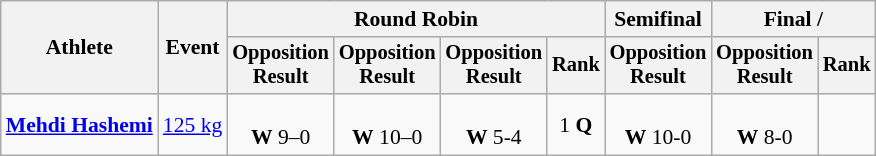<table class=wikitable style=font-size:90%;text-align:center>
<tr>
<th rowspan=2>Athlete</th>
<th rowspan=2>Event</th>
<th colspan=4>Round Robin</th>
<th>Semifinal</th>
<th colspan=2>Final / </th>
</tr>
<tr style=font-size:95%>
<th>Opposition<br>Result</th>
<th>Opposition<br>Result</th>
<th>Opposition<br>Result</th>
<th>Rank</th>
<th>Opposition<br>Result</th>
<th>Opposition<br>Result</th>
<th>Rank</th>
</tr>
<tr>
<td align=left><strong><a href='#'>Mehdi Hashemi</a></strong></td>
<td align=left><a href='#'>125 kg</a></td>
<td><br><strong>W</strong> 9–0</td>
<td><br><strong>W</strong> 10–0</td>
<td><br><strong>W</strong> 5-4</td>
<td>1 <strong>Q</strong></td>
<td><br><strong>W</strong> 10-0</td>
<td><br><strong>W</strong> 8-0</td>
<td></td>
</tr>
</table>
